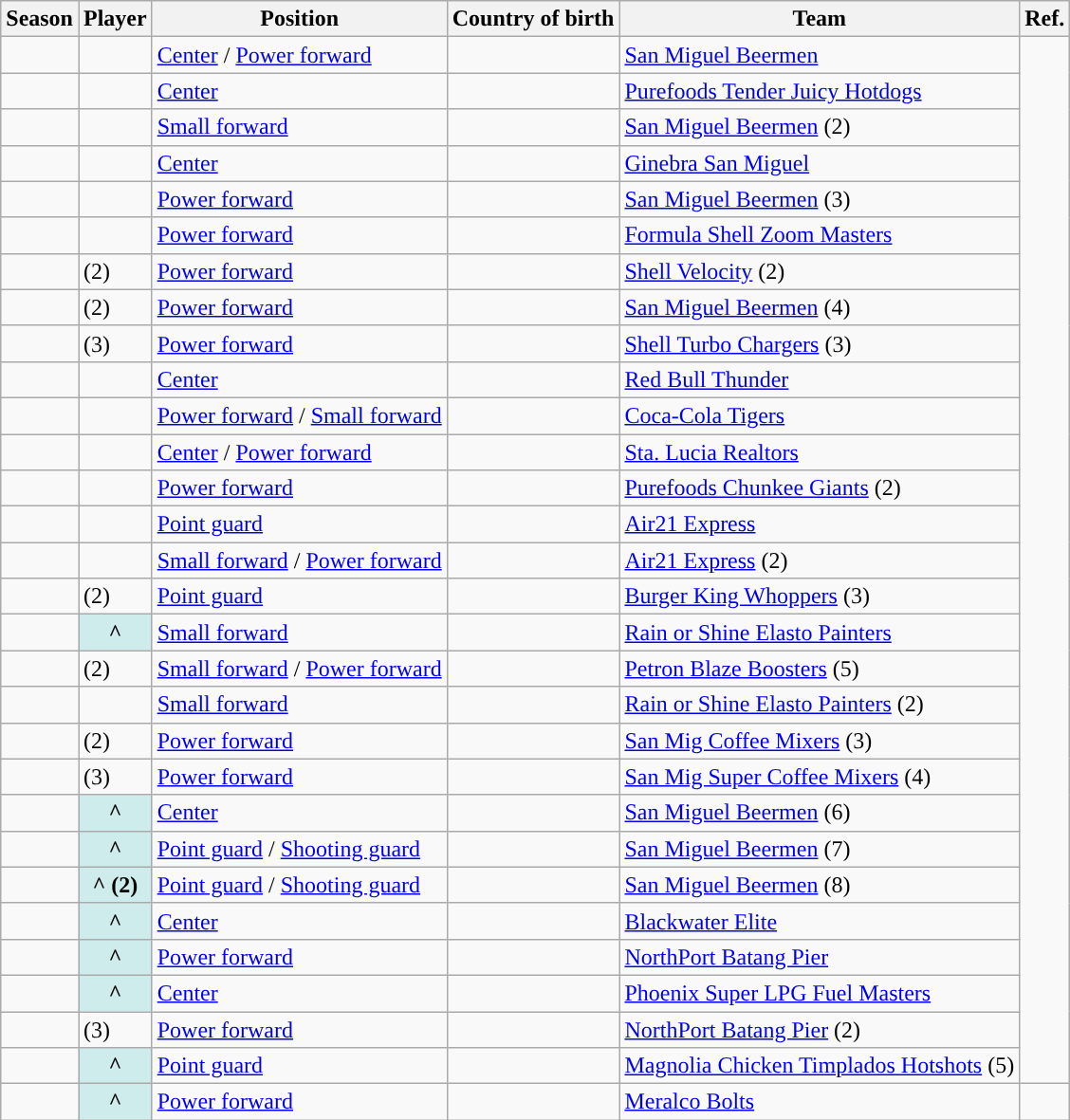<table class="wikitable plainrowheaders sortable" summary="Season (sortable), Coach (sortable), Nationality (sortable), Team (sortable)width=640px">
<tr>
<th scope="col">Season</th>
<th scope="col">Player</th>
<th scope="col">Position</th>
<th scope="col">Country of birth</th>
<th scope="col">Team</th>
<th scope="col" class=unsortable>Ref.</th>
</tr>
<tr>
<td></td>
<td></td>
<td><a href='#'>Center</a> / <a href='#'>Power forward</a></td>
<td></td>
<td><a href='#'>San Miguel Beermen</a></td>
</tr>
<tr>
<td></td>
<td></td>
<td><a href='#'>Center</a></td>
<td></td>
<td><a href='#'>Purefoods Tender Juicy Hotdogs</a></td>
</tr>
<tr>
<td></td>
<td></td>
<td><a href='#'>Small forward</a></td>
<td></td>
<td><a href='#'>San Miguel Beermen</a> (2)</td>
</tr>
<tr>
<td></td>
<td></td>
<td><a href='#'>Center</a></td>
<td></td>
<td><a href='#'>Ginebra San Miguel</a></td>
</tr>
<tr>
<td></td>
<td></td>
<td><a href='#'>Power forward</a></td>
<td></td>
<td><a href='#'>San Miguel Beermen</a> (3)</td>
</tr>
<tr>
<td></td>
<td></td>
<td><a href='#'>Power forward</a></td>
<td></td>
<td><a href='#'>Formula Shell Zoom Masters</a></td>
</tr>
<tr>
<td></td>
<td> (2)</td>
<td><a href='#'>Power forward</a></td>
<td></td>
<td><a href='#'>Shell Velocity</a> (2)</td>
</tr>
<tr>
<td></td>
<td> (2)</td>
<td><a href='#'>Power forward</a></td>
<td></td>
<td><a href='#'>San Miguel Beermen</a> (4)</td>
</tr>
<tr>
<td></td>
<td> (3)</td>
<td><a href='#'>Power forward</a></td>
<td></td>
<td><a href='#'>Shell Turbo Chargers</a> (3)</td>
</tr>
<tr>
<td></td>
<td></td>
<td><a href='#'>Center</a></td>
<td></td>
<td><a href='#'>Red Bull Thunder</a></td>
</tr>
<tr>
<td></td>
<td></td>
<td><a href='#'>Power forward</a> / <a href='#'>Small forward</a></td>
<td></td>
<td><a href='#'>Coca-Cola Tigers</a></td>
</tr>
<tr>
<td></td>
<td></td>
<td><a href='#'>Center</a> / <a href='#'>Power forward</a></td>
<td></td>
<td><a href='#'>Sta. Lucia Realtors</a></td>
</tr>
<tr>
<td></td>
<td></td>
<td><a href='#'>Power forward</a></td>
<td></td>
<td><a href='#'>Purefoods Chunkee Giants</a> (2)</td>
</tr>
<tr>
<td></td>
<td></td>
<td><a href='#'>Point guard</a></td>
<td></td>
<td><a href='#'>Air21 Express</a></td>
</tr>
<tr>
<td></td>
<td></td>
<td><a href='#'>Small forward</a> / <a href='#'>Power forward</a></td>
<td></td>
<td><a href='#'>Air21 Express</a> (2)</td>
</tr>
<tr>
<td></td>
<td> (2)</td>
<td><a href='#'>Point guard</a></td>
<td></td>
<td><a href='#'>Burger King Whoppers</a> (3)</td>
</tr>
<tr>
<td></td>
<th scope="row" style="background-color:#CFECEC">^</th>
<td><a href='#'>Small forward</a></td>
<td></td>
<td><a href='#'>Rain or Shine Elasto Painters</a></td>
</tr>
<tr>
<td></td>
<td> (2)</td>
<td><a href='#'>Small forward</a> / <a href='#'>Power forward</a></td>
<td></td>
<td><a href='#'>Petron Blaze Boosters</a> (5)</td>
</tr>
<tr>
<td></td>
<td></td>
<td><a href='#'>Small forward</a></td>
<td></td>
<td><a href='#'>Rain or Shine Elasto Painters</a> (2)</td>
</tr>
<tr>
<td></td>
<td> (2)</td>
<td><a href='#'>Power forward</a></td>
<td></td>
<td><a href='#'>San Mig Coffee Mixers</a> (3)</td>
</tr>
<tr>
<td></td>
<td> (3)</td>
<td><a href='#'>Power forward</a></td>
<td></td>
<td><a href='#'>San Mig Super Coffee Mixers</a> (4)</td>
</tr>
<tr>
<td></td>
<th scope="row" style="background-color:#CFECEC">^</th>
<td><a href='#'>Center</a></td>
<td></td>
<td><a href='#'>San Miguel Beermen</a> (6)</td>
</tr>
<tr>
<td></td>
<th scope="row" style="background-color:#CFECEC">^</th>
<td><a href='#'>Point guard</a> / <a href='#'>Shooting guard</a></td>
<td></td>
<td><a href='#'>San Miguel Beermen</a> (7)</td>
</tr>
<tr>
<td></td>
<th scope="row" style="background-color:#CFECEC">^ (2)</th>
<td><a href='#'>Point guard</a> / <a href='#'>Shooting guard</a></td>
<td></td>
<td><a href='#'>San Miguel Beermen</a> (8)</td>
</tr>
<tr>
<td></td>
<th scope="row" style="background-color:#CFECEC">^</th>
<td><a href='#'>Center</a></td>
<td></td>
<td><a href='#'>Blackwater Elite</a></td>
</tr>
<tr>
<td></td>
<th scope="row" style="background-color:#CFECEC">^</th>
<td><a href='#'>Power forward</a></td>
<td></td>
<td><a href='#'>NorthPort Batang Pier</a></td>
</tr>
<tr>
<td></td>
<th scope="row" style="background-color:#CFECEC">^</th>
<td><a href='#'>Center</a></td>
<td></td>
<td><a href='#'>Phoenix Super LPG Fuel Masters</a></td>
</tr>
<tr>
<td></td>
<td> (3)</td>
<td><a href='#'>Power forward</a></td>
<td></td>
<td><a href='#'>NorthPort Batang Pier</a> (2)</td>
</tr>
<tr>
<td></td>
<th scope="row" style="background-color:#CFECEC">^</th>
<td><a href='#'>Point guard</a></td>
<td></td>
<td><a href='#'>Magnolia Chicken Timplados Hotshots</a> (5)</td>
</tr>
<tr>
<td></td>
<th scope="row" style="background-color:#CFECEC">^</th>
<td><a href='#'>Power forward</a></td>
<td></td>
<td><a href='#'>Meralco Bolts</a></td>
<td></td>
</tr>
</table>
